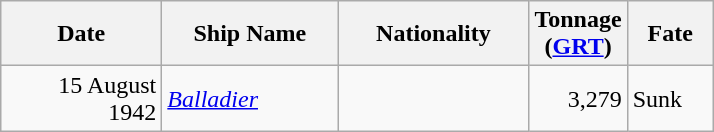<table class="wikitable sortable">
<tr>
<th width="100px">Date</th>
<th width="110px">Ship Name</th>
<th width="120px">Nationality</th>
<th width="25px">Tonnage (<a href='#'>GRT</a>)</th>
<th width="50px">Fate</th>
</tr>
<tr>
<td align="right">15 August 1942</td>
<td align="left"><a href='#'><em>Balladier</em></a></td>
<td align="left"></td>
<td align="right">3,279</td>
<td align="left">Sunk</td>
</tr>
</table>
